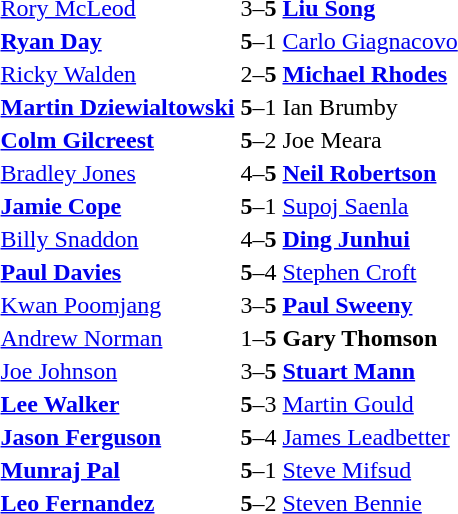<table>
<tr>
<td> <a href='#'>Rory McLeod</a></td>
<td align="center">3–<strong>5</strong></td>
<td> <strong><a href='#'>Liu Song</a></strong></td>
</tr>
<tr>
<td> <strong><a href='#'>Ryan Day</a></strong></td>
<td align="center"><strong>5</strong>–1</td>
<td> <a href='#'>Carlo Giagnacovo</a></td>
</tr>
<tr>
<td> <a href='#'>Ricky Walden</a></td>
<td align="center">2–<strong>5</strong></td>
<td> <strong><a href='#'>Michael Rhodes</a></strong></td>
</tr>
<tr>
<td> <strong><a href='#'>Martin Dziewialtowski</a></strong></td>
<td align="center"><strong>5</strong>–1</td>
<td> Ian Brumby</td>
</tr>
<tr>
<td> <strong><a href='#'>Colm Gilcreest</a></strong></td>
<td align="center"><strong>5</strong>–2</td>
<td> Joe Meara</td>
</tr>
<tr>
<td> <a href='#'>Bradley Jones</a></td>
<td align="center">4–<strong>5</strong></td>
<td> <strong><a href='#'>Neil Robertson</a></strong></td>
</tr>
<tr>
<td> <strong><a href='#'>Jamie Cope</a></strong></td>
<td align="center"><strong>5</strong>–1</td>
<td> <a href='#'>Supoj Saenla</a></td>
</tr>
<tr>
<td> <a href='#'>Billy Snaddon</a></td>
<td align="center">4–<strong>5</strong></td>
<td> <strong><a href='#'>Ding Junhui</a></strong></td>
</tr>
<tr>
<td> <strong><a href='#'>Paul Davies</a></strong></td>
<td align="center"><strong>5</strong>–4</td>
<td> <a href='#'>Stephen Croft</a></td>
</tr>
<tr>
<td> <a href='#'>Kwan Poomjang</a></td>
<td align="center">3–<strong>5</strong></td>
<td> <strong><a href='#'>Paul Sweeny</a></strong></td>
</tr>
<tr>
<td> <a href='#'>Andrew Norman</a></td>
<td align="center">1–<strong>5</strong></td>
<td> <strong>Gary Thomson</strong></td>
</tr>
<tr>
<td> <a href='#'>Joe Johnson</a></td>
<td align="center">3–<strong>5</strong></td>
<td> <strong><a href='#'>Stuart Mann</a></strong></td>
</tr>
<tr>
<td> <strong><a href='#'>Lee Walker</a></strong></td>
<td align="center"><strong>5</strong>–3</td>
<td> <a href='#'>Martin Gould</a></td>
</tr>
<tr>
<td> <strong><a href='#'>Jason Ferguson</a></strong></td>
<td align="center"><strong>5</strong>–4</td>
<td> <a href='#'>James Leadbetter</a></td>
</tr>
<tr>
<td> <strong><a href='#'>Munraj Pal</a></strong></td>
<td align="center"><strong>5</strong>–1</td>
<td> <a href='#'>Steve Mifsud</a></td>
</tr>
<tr>
<td> <strong><a href='#'>Leo Fernandez</a></strong></td>
<td align="center"><strong>5</strong>–2</td>
<td> <a href='#'>Steven Bennie</a></td>
</tr>
</table>
